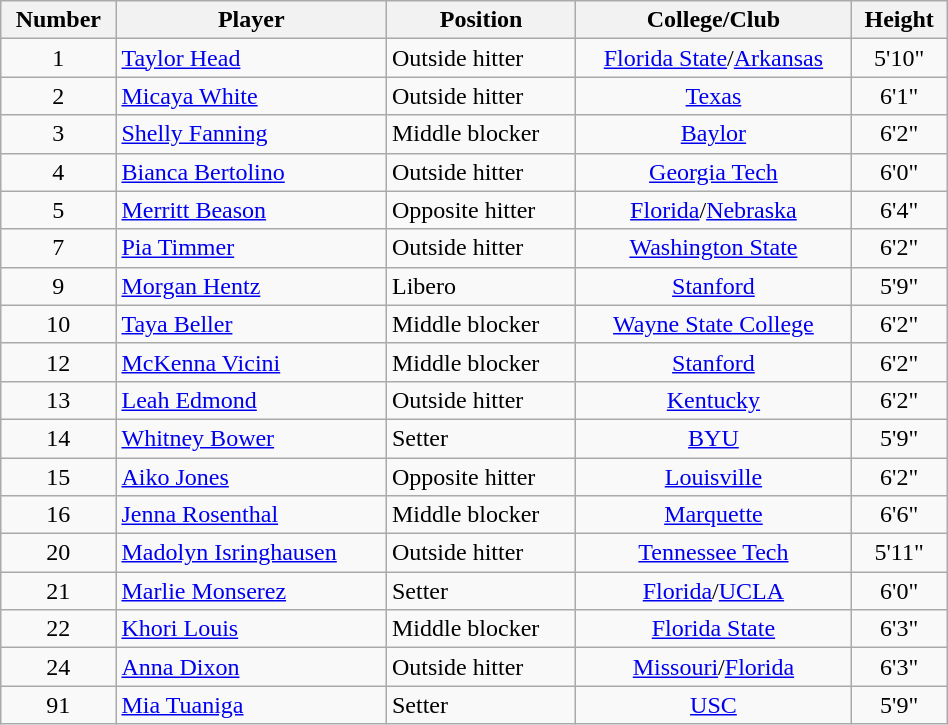<table class="wikitable" style="width:50%;">
<tr>
<th>Number</th>
<th>Player</th>
<th>Position</th>
<th>College/Club</th>
<th>Height</th>
</tr>
<tr>
<td align=center>1</td>
<td> <a href='#'>Taylor Head</a></td>
<td>Outside hitter</td>
<td align=center><a href='#'>Florida State</a>/<a href='#'>Arkansas</a></td>
<td align=center>5'10"</td>
</tr>
<tr>
<td align=center>2</td>
<td> <a href='#'>Micaya White</a></td>
<td>Outside hitter</td>
<td align=center><a href='#'>Texas</a></td>
<td align=center>6'1"</td>
</tr>
<tr>
<td align=center>3</td>
<td> <a href='#'>Shelly Fanning</a></td>
<td>Middle blocker</td>
<td align=center><a href='#'>Baylor</a></td>
<td align=center>6'2"</td>
</tr>
<tr>
<td align=center>4</td>
<td> <a href='#'>Bianca Bertolino</a></td>
<td>Outside hitter</td>
<td align=center><a href='#'>Georgia Tech</a></td>
<td align=center>6'0"</td>
</tr>
<tr>
<td align=center>5</td>
<td> <a href='#'>Merritt Beason</a></td>
<td>Opposite hitter</td>
<td align=center><a href='#'>Florida</a>/<a href='#'>Nebraska</a></td>
<td align=center>6'4"</td>
</tr>
<tr>
<td align=center>7</td>
<td> <a href='#'>Pia Timmer</a></td>
<td>Outside hitter</td>
<td align=center><a href='#'>Washington State</a></td>
<td align=center>6'2"</td>
</tr>
<tr>
<td align=center>9</td>
<td> <a href='#'>Morgan Hentz</a></td>
<td>Libero</td>
<td align=center><a href='#'>Stanford</a></td>
<td align=center>5'9"</td>
</tr>
<tr>
<td align=center>10</td>
<td> <a href='#'>Taya Beller</a></td>
<td>Middle blocker</td>
<td align=center><a href='#'>Wayne State College</a></td>
<td align=center>6'2"</td>
</tr>
<tr>
<td align=center>12</td>
<td> <a href='#'>McKenna Vicini</a></td>
<td>Middle blocker</td>
<td align=center><a href='#'>Stanford</a></td>
<td align=center>6'2"</td>
</tr>
<tr>
<td align=center>13</td>
<td> <a href='#'>Leah Edmond</a></td>
<td>Outside hitter</td>
<td align=center><a href='#'>Kentucky</a></td>
<td align=center>6'2"</td>
</tr>
<tr>
<td align=center>14</td>
<td> <a href='#'>Whitney Bower</a></td>
<td>Setter</td>
<td align=center><a href='#'>BYU</a></td>
<td align=center>5'9"</td>
</tr>
<tr>
<td align=center>15</td>
<td> <a href='#'>Aiko Jones</a></td>
<td>Opposite hitter</td>
<td align=center><a href='#'>Louisville</a></td>
<td align=center>6'2"</td>
</tr>
<tr>
<td align=center>16</td>
<td> <a href='#'>Jenna Rosenthal</a></td>
<td>Middle blocker</td>
<td align=center><a href='#'>Marquette</a></td>
<td align=center>6'6"</td>
</tr>
<tr>
<td align=center>20</td>
<td> <a href='#'>Madolyn Isringhausen</a></td>
<td>Outside hitter</td>
<td align=center><a href='#'>Tennessee Tech</a></td>
<td align=center>5'11"</td>
</tr>
<tr>
<td align=center>21</td>
<td> <a href='#'>Marlie Monserez</a></td>
<td>Setter</td>
<td align=center><a href='#'>Florida</a>/<a href='#'>UCLA</a></td>
<td align=center>6'0"</td>
</tr>
<tr>
<td align=center>22</td>
<td> <a href='#'>Khori Louis</a></td>
<td>Middle blocker</td>
<td align=center><a href='#'>Florida State</a></td>
<td align=center>6'3"</td>
</tr>
<tr>
<td align=center>24</td>
<td> <a href='#'>Anna Dixon</a></td>
<td>Outside hitter</td>
<td align=center><a href='#'>Missouri</a>/<a href='#'>Florida</a></td>
<td align=center>6'3"</td>
</tr>
<tr>
<td align=center>91</td>
<td> <a href='#'>Mia Tuaniga</a></td>
<td>Setter</td>
<td align=center><a href='#'>USC</a></td>
<td align=center>5'9"</td>
</tr>
</table>
